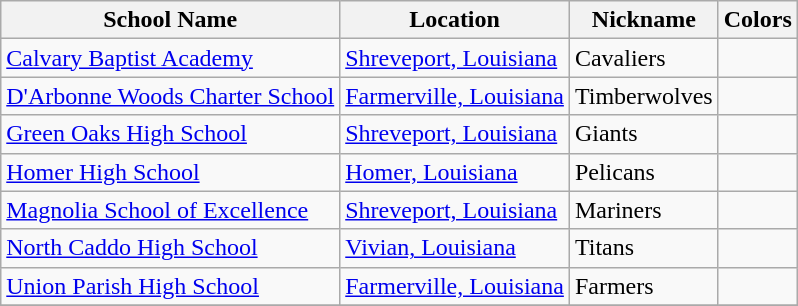<table class="wikitable">
<tr>
<th>School Name</th>
<th>Location</th>
<th>Nickname</th>
<th>Colors</th>
</tr>
<tr>
<td><a href='#'>Calvary Baptist Academy</a></td>
<td><a href='#'>Shreveport, Louisiana</a></td>
<td>Cavaliers</td>
<td> </td>
</tr>
<tr>
<td><a href='#'>D'Arbonne Woods Charter School</a></td>
<td><a href='#'>Farmerville, Louisiana</a></td>
<td>Timberwolves</td>
<td>  </td>
</tr>
<tr>
<td><a href='#'>Green Oaks High School</a></td>
<td><a href='#'>Shreveport, Louisiana</a></td>
<td>Giants</td>
<td> </td>
</tr>
<tr>
<td><a href='#'>Homer High School</a></td>
<td><a href='#'>Homer, Louisiana</a></td>
<td>Pelicans</td>
<td> </td>
</tr>
<tr>
<td><a href='#'>Magnolia School of Excellence</a></td>
<td><a href='#'>Shreveport, Louisiana</a></td>
<td>Mariners</td>
<td> </td>
</tr>
<tr>
<td><a href='#'>North Caddo High School</a></td>
<td><a href='#'>Vivian, Louisiana</a></td>
<td>Titans</td>
<td> </td>
</tr>
<tr>
<td><a href='#'>Union Parish High School</a></td>
<td><a href='#'>Farmerville, Louisiana</a></td>
<td>Farmers</td>
<td>  </td>
</tr>
<tr>
</tr>
</table>
